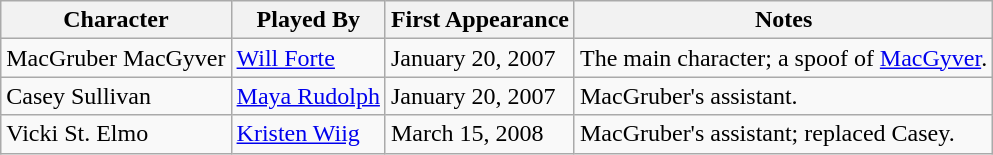<table class="wikitable">
<tr>
<th scope="col" style="text-align:center;">Character</th>
<th scope="col" style="text-align:center;">Played By</th>
<th scope="col" style="text-align:center;">First Appearance</th>
<th scope="col" style="text-align:center;">Notes</th>
</tr>
<tr>
<td scope="row">MacGruber MacGyver</td>
<td><a href='#'>Will Forte</a></td>
<td>January 20, 2007</td>
<td>The main character; a spoof of <a href='#'>MacGyver</a>.</td>
</tr>
<tr>
<td scope="row">Casey Sullivan</td>
<td><a href='#'>Maya Rudolph</a></td>
<td>January 20, 2007</td>
<td>MacGruber's assistant.</td>
</tr>
<tr>
<td scope="row">Vicki St. Elmo</td>
<td><a href='#'>Kristen Wiig</a></td>
<td>March 15, 2008</td>
<td>MacGruber's assistant; replaced Casey.</td>
</tr>
</table>
